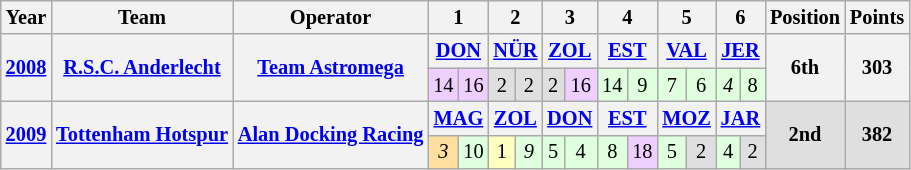<table class="wikitable" style="text-align:center; font-size:85%">
<tr>
<th>Year</th>
<th>Team</th>
<th>Operator</th>
<th colspan=2>1</th>
<th colspan=2>2</th>
<th colspan=2>3</th>
<th colspan=2>4</th>
<th colspan=2>5</th>
<th colspan=2>6</th>
<th>Position</th>
<th>Points</th>
</tr>
<tr>
<th rowspan=2><a href='#'>2008</a></th>
<th rowspan=2><a href='#'>R.S.C. Anderlecht</a></th>
<th rowspan=2><a href='#'>Team Astromega</a></th>
<th colspan=2><a href='#'>DON</a></th>
<th colspan=2><a href='#'>NÜR</a></th>
<th colspan=2><a href='#'>ZOL</a></th>
<th colspan=2><a href='#'>EST</a></th>
<th colspan=2><a href='#'>VAL</a></th>
<th colspan=2><a href='#'>JER</a></th>
<th rowspan=2>6th</th>
<th rowspan=2>303</th>
</tr>
<tr>
<td style="background:#efcfff;">14</td>
<td style="background:#efcfff;">16</td>
<td style="background:#dfdfdf;">2</td>
<td style="background:#dfdfdf;">2</td>
<td style="background:#dfdfdf;">2</td>
<td style="background:#efcfff;">16</td>
<td style="background:#dfffdf;">14</td>
<td style="background:#dfffdf;">9</td>
<td style="background:#dfffdf;">7</td>
<td style="background:#dfffdf;">6</td>
<td style="background:#dfffdf;"><em>4</em></td>
<td style="background:#dfffdf;">8</td>
</tr>
<tr>
<th rowspan=2><a href='#'>2009</a></th>
<th rowspan=2><a href='#'>Tottenham Hotspur</a></th>
<th rowspan=2><a href='#'>Alan Docking Racing</a></th>
<th colspan=2><a href='#'>MAG</a></th>
<th colspan=2><a href='#'>ZOL</a></th>
<th colspan=2><a href='#'>DON</a></th>
<th colspan=2><a href='#'>EST</a></th>
<th colspan=2><a href='#'>MOZ</a></th>
<th colspan=2><a href='#'>JAR</a></th>
<td style="background:#dfdfdf;" rowspan=2><strong>2nd</strong></td>
<td style="background:#dfdfdf;" rowspan=2><strong>382</strong></td>
</tr>
<tr>
<td style="background:#ffdf9f;"><em>3</em></td>
<td style="background:#dfffdf;">10</td>
<td style="background:#ffffbf;">1</td>
<td style="background:#dfffdf;"><em>9</em></td>
<td style="background:#dfffdf;">5</td>
<td style="background:#dfffdf;">4</td>
<td style="background:#dfffdf;">8</td>
<td style="background:#efcfff;">18</td>
<td style="background:#dfffdf;">5</td>
<td style="background:#dfdfdf;">2</td>
<td style="background:#dfffdf;">4</td>
<td style="background:#dfdfdf;">2</td>
</tr>
</table>
